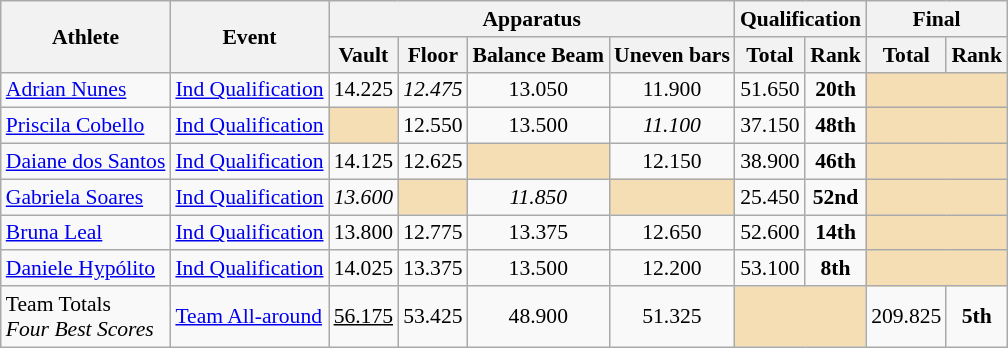<table class="wikitable" style="font-size:90%">
<tr>
<th rowspan="2">Athlete</th>
<th rowspan="2">Event</th>
<th colspan = "4">Apparatus</th>
<th colspan = "2">Qualification</th>
<th colspan = "2">Final</th>
</tr>
<tr>
<th>Vault</th>
<th>Floor</th>
<th>Balance Beam</th>
<th>Uneven bars</th>
<th>Total</th>
<th>Rank</th>
<th>Total</th>
<th>Rank</th>
</tr>
<tr>
<td><a href='#'>Adrian Nunes</a></td>
<td><a href='#'>Ind Qualification</a></td>
<td align=center>14.225</td>
<td align=center><em>12.475</em></td>
<td align=center>13.050</td>
<td align=center>11.900</td>
<td align=center>51.650</td>
<td align=center><strong>20th</strong></td>
<td align=center colspan=2 bgcolor=wheat></td>
</tr>
<tr>
<td><a href='#'>Priscila Cobello</a></td>
<td><a href='#'>Ind Qualification</a></td>
<td align=center bgcolor=wheat></td>
<td align=center>12.550</td>
<td align=center>13.500</td>
<td align=center><em>11.100</em></td>
<td align=center>37.150</td>
<td align=center><strong>48th</strong></td>
<td align=center colspan=2 bgcolor=wheat></td>
</tr>
<tr>
<td><a href='#'>Daiane dos Santos</a></td>
<td><a href='#'>Ind Qualification</a></td>
<td align=center>14.125</td>
<td align=center>12.625</td>
<td bgcolor=wheat></td>
<td align=center>12.150</td>
<td align=center>38.900</td>
<td align=center><strong>46th</strong></td>
<td align=center colspan=2 bgcolor=wheat></td>
</tr>
<tr>
<td><a href='#'>Gabriela Soares</a></td>
<td><a href='#'>Ind Qualification</a></td>
<td align=center><em>13.600</em></td>
<td bgcolor=wheat></td>
<td align=center><em>11.850</em></td>
<td bgcolor=wheat></td>
<td align=center>25.450</td>
<td align=center><strong>52nd</strong></td>
<td align=center colspan=2 bgcolor=wheat></td>
</tr>
<tr>
<td><a href='#'>Bruna Leal</a></td>
<td><a href='#'>Ind Qualification</a></td>
<td align=center>13.800</td>
<td align=center>12.775</td>
<td align=center>13.375</td>
<td align=center>12.650</td>
<td align=center>52.600</td>
<td align=center><strong>14th</strong></td>
<td align=center colspan=2 bgcolor=wheat></td>
</tr>
<tr>
<td><a href='#'>Daniele Hypólito</a></td>
<td><a href='#'>Ind Qualification</a></td>
<td align=center>14.025</td>
<td align=center>13.375</td>
<td align=center>13.500</td>
<td align=center>12.200</td>
<td align=center>53.100</td>
<td align=center><strong>8th</strong></td>
<td align=center colspan=2 bgcolor=wheat></td>
</tr>
<tr>
<td>Team Totals<br><em>Four Best Scores</em></td>
<td><a href='#'>Team All-around</a></td>
<td align=center><u>56.175</u></td>
<td align=center>53.425</td>
<td align=center>48.900</td>
<td align=center>51.325</td>
<td align=center colspan=2 bgcolor=wheat></td>
<td align=center>209.825</td>
<td align=center><strong>5th</strong></td>
</tr>
</table>
